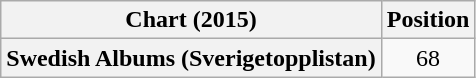<table class="wikitable plainrowheaders" style="text-align:center">
<tr>
<th>Chart (2015)</th>
<th>Position</th>
</tr>
<tr>
<th scope="row">Swedish Albums (Sverigetopplistan)</th>
<td>68</td>
</tr>
</table>
